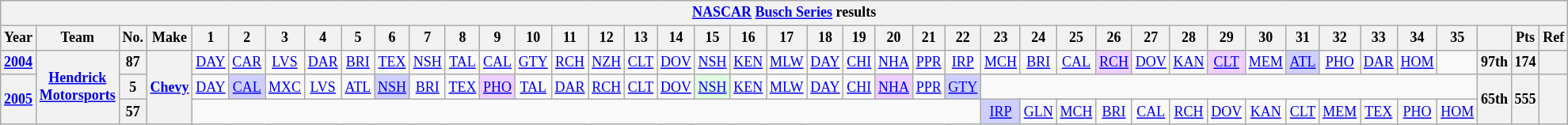<table class="wikitable" style="text-align:center; font-size:75%">
<tr>
<th colspan=42><a href='#'>NASCAR</a> <a href='#'>Busch Series</a> results</th>
</tr>
<tr>
<th>Year</th>
<th>Team</th>
<th>No.</th>
<th>Make</th>
<th>1</th>
<th>2</th>
<th>3</th>
<th>4</th>
<th>5</th>
<th>6</th>
<th>7</th>
<th>8</th>
<th>9</th>
<th>10</th>
<th>11</th>
<th>12</th>
<th>13</th>
<th>14</th>
<th>15</th>
<th>16</th>
<th>17</th>
<th>18</th>
<th>19</th>
<th>20</th>
<th>21</th>
<th>22</th>
<th>23</th>
<th>24</th>
<th>25</th>
<th>26</th>
<th>27</th>
<th>28</th>
<th>29</th>
<th>30</th>
<th>31</th>
<th>32</th>
<th>33</th>
<th>34</th>
<th>35</th>
<th></th>
<th>Pts</th>
<th>Ref</th>
</tr>
<tr>
<th><a href='#'>2004</a></th>
<th rowspan=3><a href='#'>Hendrick Motorsports</a></th>
<th>87</th>
<th rowspan=3><a href='#'>Chevy</a></th>
<td><a href='#'>DAY</a></td>
<td><a href='#'>CAR</a></td>
<td><a href='#'>LVS</a></td>
<td><a href='#'>DAR</a></td>
<td><a href='#'>BRI</a></td>
<td><a href='#'>TEX</a></td>
<td><a href='#'>NSH</a></td>
<td><a href='#'>TAL</a></td>
<td><a href='#'>CAL</a></td>
<td><a href='#'>GTY</a></td>
<td><a href='#'>RCH</a></td>
<td><a href='#'>NZH</a></td>
<td><a href='#'>CLT</a></td>
<td><a href='#'>DOV</a></td>
<td><a href='#'>NSH</a></td>
<td><a href='#'>KEN</a></td>
<td><a href='#'>MLW</a></td>
<td><a href='#'>DAY</a></td>
<td><a href='#'>CHI</a></td>
<td><a href='#'>NHA</a></td>
<td><a href='#'>PPR</a></td>
<td><a href='#'>IRP</a></td>
<td><a href='#'>MCH</a></td>
<td><a href='#'>BRI</a></td>
<td><a href='#'>CAL</a></td>
<td style="background:#EFCFFF;"><a href='#'>RCH</a><br></td>
<td><a href='#'>DOV</a></td>
<td><a href='#'>KAN</a></td>
<td style="background:#EFCFFF;"><a href='#'>CLT</a><br></td>
<td><a href='#'>MEM</a></td>
<td style="background:#CFCFFF;"><a href='#'>ATL</a><br></td>
<td><a href='#'>PHO</a></td>
<td><a href='#'>DAR</a></td>
<td><a href='#'>HOM</a></td>
<td></td>
<th>97th</th>
<th>174</th>
<th></th>
</tr>
<tr>
<th rowspan=2><a href='#'>2005</a></th>
<th>5</th>
<td><a href='#'>DAY</a></td>
<td style="background:#CFCFFF;"><a href='#'>CAL</a><br></td>
<td><a href='#'>MXC</a></td>
<td><a href='#'>LVS</a></td>
<td><a href='#'>ATL</a></td>
<td style="background:#CFCFFF;"><a href='#'>NSH</a><br></td>
<td><a href='#'>BRI</a></td>
<td><a href='#'>TEX</a></td>
<td style="background:#EFCFFF;"><a href='#'>PHO</a><br></td>
<td><a href='#'>TAL</a></td>
<td><a href='#'>DAR</a></td>
<td><a href='#'>RCH</a></td>
<td><a href='#'>CLT</a></td>
<td><a href='#'>DOV</a></td>
<td style="background:#DFFFDF;"><a href='#'>NSH</a><br></td>
<td><a href='#'>KEN</a></td>
<td><a href='#'>MLW</a></td>
<td><a href='#'>DAY</a></td>
<td><a href='#'>CHI</a></td>
<td style="background:#EFCFFF;"><a href='#'>NHA</a><br></td>
<td><a href='#'>PPR</a></td>
<td style="background:#CFCFFF;"><a href='#'>GTY</a><br></td>
<td colspan=13></td>
<th rowspan=2>65th</th>
<th rowspan=2>555</th>
<th rowspan=2></th>
</tr>
<tr>
<th>57</th>
<td colspan=22></td>
<td style="background:#CFCFFF;"><a href='#'>IRP</a><br></td>
<td><a href='#'>GLN</a></td>
<td><a href='#'>MCH</a></td>
<td><a href='#'>BRI</a></td>
<td><a href='#'>CAL</a></td>
<td><a href='#'>RCH</a></td>
<td><a href='#'>DOV</a></td>
<td><a href='#'>KAN</a></td>
<td><a href='#'>CLT</a></td>
<td><a href='#'>MEM</a></td>
<td><a href='#'>TEX</a></td>
<td><a href='#'>PHO</a></td>
<td><a href='#'>HOM</a></td>
</tr>
</table>
